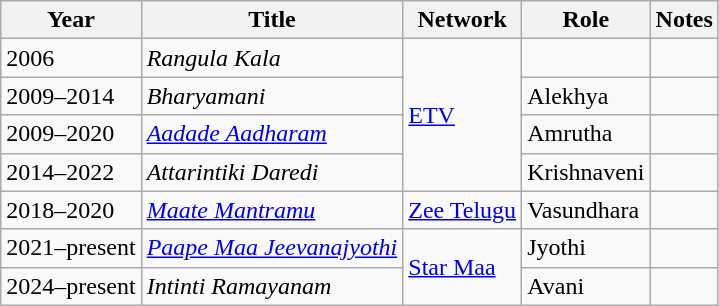<table class="wikitable sortable">
<tr>
<th>Year</th>
<th>Title</th>
<th>Network</th>
<th>Role</th>
<th>Notes</th>
</tr>
<tr>
<td>2006</td>
<td><em>Rangula Kala</em></td>
<td rowspan="4"><a href='#'>ETV</a></td>
<td></td>
<td></td>
</tr>
<tr>
<td>2009–2014</td>
<td><em>Bharyamani</em></td>
<td>Alekhya</td>
<td></td>
</tr>
<tr>
<td>2009–2020</td>
<td><em><a href='#'>Aadade Aadharam</a></em></td>
<td>Amrutha</td>
<td></td>
</tr>
<tr>
<td>2014–2022</td>
<td><em>Attarintiki Daredi</em></td>
<td>Krishnaveni</td>
<td></td>
</tr>
<tr>
<td>2018–2020</td>
<td><em><a href='#'>Maate Mantramu</a></em></td>
<td><a href='#'>Zee Telugu</a></td>
<td>Vasundhara</td>
<td></td>
</tr>
<tr>
<td>2021–present</td>
<td><a href='#'><em>Paape Maa Jeevanajyothi</em></a></td>
<td rowspan="2"><a href='#'>Star Maa</a></td>
<td>Jyothi</td>
<td></td>
</tr>
<tr>
<td>2024–present</td>
<td><em>Intinti Ramayanam</em></td>
<td>Avani</td>
<td></td>
</tr>
</table>
